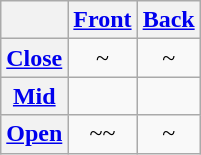<table class=wikitable style=text-align:center>
<tr>
<th></th>
<th><a href='#'>Front</a></th>
<th><a href='#'>Back</a></th>
</tr>
<tr>
<th><a href='#'>Close</a></th>
<td>~</td>
<td>~</td>
</tr>
<tr>
<th><a href='#'>Mid</a></th>
<td></td>
<td></td>
</tr>
<tr>
<th><a href='#'>Open</a></th>
<td>~~</td>
<td>~</td>
</tr>
</table>
